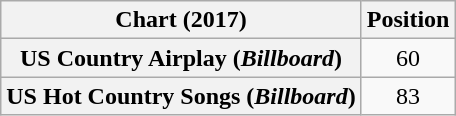<table class="wikitable sortable plainrowheaders" style="text-align:center">
<tr>
<th scope="col">Chart (2017)</th>
<th scope="col">Position</th>
</tr>
<tr>
<th scope="row">US Country Airplay (<em>Billboard</em>)</th>
<td>60</td>
</tr>
<tr>
<th scope="row">US Hot Country Songs (<em>Billboard</em>)</th>
<td>83</td>
</tr>
</table>
